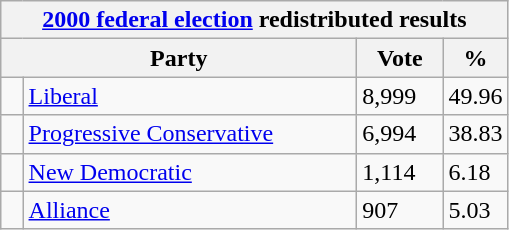<table class="wikitable">
<tr>
<th colspan="4"><a href='#'>2000 federal election</a> redistributed results</th>
</tr>
<tr>
<th bgcolor="#DDDDFF" width="230px" colspan="2">Party</th>
<th bgcolor="#DDDDFF" width="50px">Vote</th>
<th bgcolor="#DDDDFF" width="30px">%</th>
</tr>
<tr>
<td> </td>
<td><a href='#'>Liberal</a></td>
<td>8,999</td>
<td>49.96</td>
</tr>
<tr>
<td> </td>
<td><a href='#'>Progressive Conservative</a></td>
<td>6,994</td>
<td>38.83</td>
</tr>
<tr>
<td> </td>
<td><a href='#'>New Democratic</a></td>
<td>1,114</td>
<td>6.18</td>
</tr>
<tr>
<td> </td>
<td><a href='#'>Alliance</a></td>
<td>907</td>
<td>5.03</td>
</tr>
</table>
